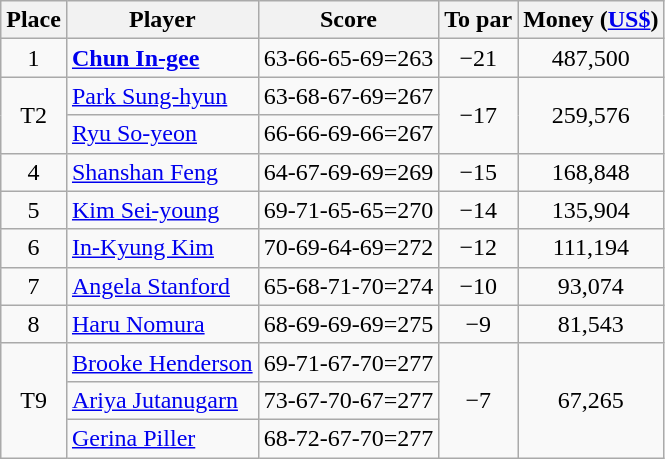<table class="wikitable">
<tr>
<th>Place</th>
<th>Player</th>
<th>Score</th>
<th>To par</th>
<th>Money (<a href='#'>US$</a>)</th>
</tr>
<tr>
<td align=center>1</td>
<td> <strong><a href='#'>Chun In-gee</a></strong></td>
<td>63-66-65-69=263</td>
<td align=center>−21</td>
<td align=center>487,500</td>
</tr>
<tr>
<td align=center rowspan=2>T2</td>
<td> <a href='#'>Park Sung-hyun</a></td>
<td>63-68-67-69=267</td>
<td align=center rowspan=2>−17</td>
<td align=center rowspan=2>259,576</td>
</tr>
<tr>
<td> <a href='#'>Ryu So-yeon</a></td>
<td>66-66-69-66=267</td>
</tr>
<tr>
<td align=center>4</td>
<td> <a href='#'>Shanshan Feng</a></td>
<td>64-67-69-69=269</td>
<td align=center>−15</td>
<td align=center>168,848</td>
</tr>
<tr>
<td align=center>5</td>
<td> <a href='#'>Kim Sei-young</a></td>
<td>69-71-65-65=270</td>
<td align=center>−14</td>
<td align=center>135,904</td>
</tr>
<tr>
<td align=center>6</td>
<td> <a href='#'>In-Kyung Kim</a></td>
<td>70-69-64-69=272</td>
<td align=center>−12</td>
<td align=center>111,194</td>
</tr>
<tr>
<td align=center>7</td>
<td> <a href='#'>Angela Stanford</a></td>
<td>65-68-71-70=274</td>
<td align=center>−10</td>
<td align=center>93,074</td>
</tr>
<tr>
<td align=center>8</td>
<td> <a href='#'>Haru Nomura</a></td>
<td>68-69-69-69=275</td>
<td align=center>−9</td>
<td align=center>81,543</td>
</tr>
<tr>
<td align=center rowspan=3>T9</td>
<td> <a href='#'>Brooke Henderson</a></td>
<td>69-71-67-70=277</td>
<td align=center rowspan=3>−7</td>
<td align=center rowspan=3>67,265</td>
</tr>
<tr>
<td> <a href='#'>Ariya Jutanugarn</a></td>
<td>73-67-70-67=277</td>
</tr>
<tr>
<td> <a href='#'>Gerina Piller</a></td>
<td>68-72-67-70=277</td>
</tr>
</table>
